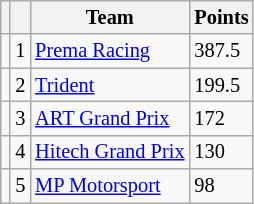<table class="wikitable" style="font-size: 85%;">
<tr>
<th></th>
<th></th>
<th>Team</th>
<th>Points</th>
</tr>
<tr>
<td align="left"></td>
<td align="center">1</td>
<td> <a href='#'>Prema Racing</a></td>
<td>387.5</td>
</tr>
<tr>
<td align="left"></td>
<td align="center">2</td>
<td> <a href='#'>Trident</a></td>
<td>199.5</td>
</tr>
<tr>
<td align="left"></td>
<td align="center">3</td>
<td> <a href='#'>ART Grand Prix</a></td>
<td>172</td>
</tr>
<tr>
<td align="left"></td>
<td align="center">4</td>
<td> <a href='#'>Hitech Grand Prix</a></td>
<td>130</td>
</tr>
<tr>
<td align="left"></td>
<td align="center">5</td>
<td> <a href='#'>MP Motorsport</a></td>
<td>98</td>
</tr>
</table>
